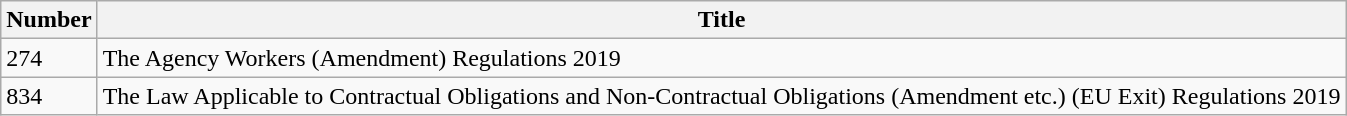<table class="wikitable collapsible">
<tr>
<th>Number</th>
<th>Title</th>
</tr>
<tr>
<td>274</td>
<td>The Agency Workers (Amendment) Regulations 2019</td>
</tr>
<tr>
<td>834</td>
<td>The Law Applicable to Contractual Obligations and Non-Contractual Obligations (Amendment etc.) (EU Exit) Regulations 2019</td>
</tr>
</table>
